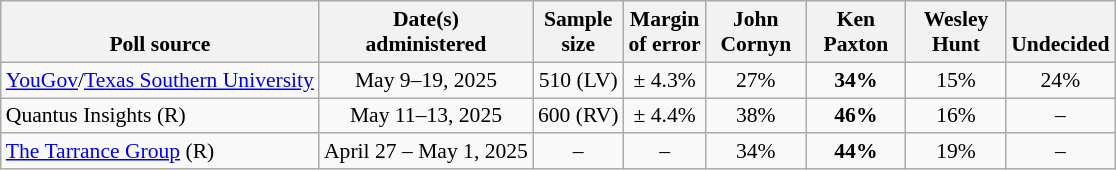<table class="wikitable" style="font-size:90%;text-align:center;">
<tr style="vertical-align:bottom">
<th>Poll source</th>
<th>Date(s)<br>administered</th>
<th>Sample<br>size</th>
<th>Margin<br>of error</th>
<th style="width:60px;">John<br>Cornyn</th>
<th style="width:60px;">Ken<br>Paxton</th>
<th style="width:60px;">Wesley<br>Hunt</th>
<th>Undecided</th>
</tr>
<tr>
<td style="text-align:left;"><a href='#'>YouGov</a>/<a href='#'>Texas Southern University</a></td>
<td>May 9–19, 2025</td>
<td>510 (LV)</td>
<td>± 4.3%</td>
<td>27%</td>
<td><strong>34%</strong></td>
<td>15%</td>
<td>24%</td>
</tr>
<tr>
<td style="text-align:left;">Quantus Insights (R)</td>
<td>May 11–13, 2025</td>
<td>600 (RV)</td>
<td>± 4.4%</td>
<td>38%</td>
<td><strong>46%</strong></td>
<td>16%</td>
<td>–</td>
</tr>
<tr>
<td style="text-align:left;"><a href='#'>The Tarrance Group</a> (R)</td>
<td>April 27 – May 1, 2025</td>
<td>–</td>
<td>–</td>
<td>34%</td>
<td><strong>44%</strong></td>
<td>19%</td>
<td>–</td>
</tr>
</table>
